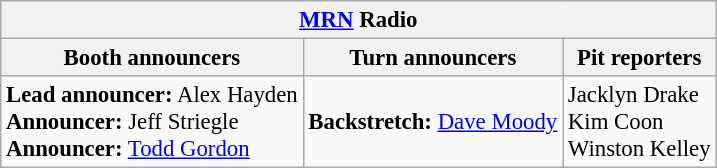<table class="wikitable" style="font-size: 95%;">
<tr>
<th colspan="3"><a href='#'>MRN</a> Radio</th>
</tr>
<tr>
<th>Booth announcers</th>
<th>Turn announcers</th>
<th>Pit reporters</th>
</tr>
<tr>
<td><strong>Lead announcer:</strong> Alex Hayden<br><strong>Announcer:</strong> Jeff Striegle<br><strong>Announcer:</strong> <a href='#'>Todd Gordon</a></td>
<td><strong>Backstretch:</strong> <a href='#'>Dave Moody</a></td>
<td>Jacklyn Drake<br>Kim Coon<br>Winston Kelley</td>
</tr>
</table>
